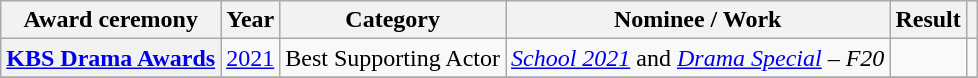<table class="wikitable plainrowheaders sortable">
<tr>
<th scope="col">Award ceremony</th>
<th scope="col">Year</th>
<th scope="col">Category</th>
<th scope="col">Nominee / Work</th>
<th scope="col">Result</th>
<th scope="col" class="unsortable"></th>
</tr>
<tr>
<th scope="row"  rowspan="1"><a href='#'>KBS Drama Awards</a></th>
<td rowspan="1"><a href='#'>2021</a></td>
<td>Best Supporting Actor</td>
<td><em><a href='#'>School 2021</a></em> and <em><a href='#'>Drama Special</a> – F20</em></td>
<td></td>
<td></td>
</tr>
<tr>
</tr>
</table>
